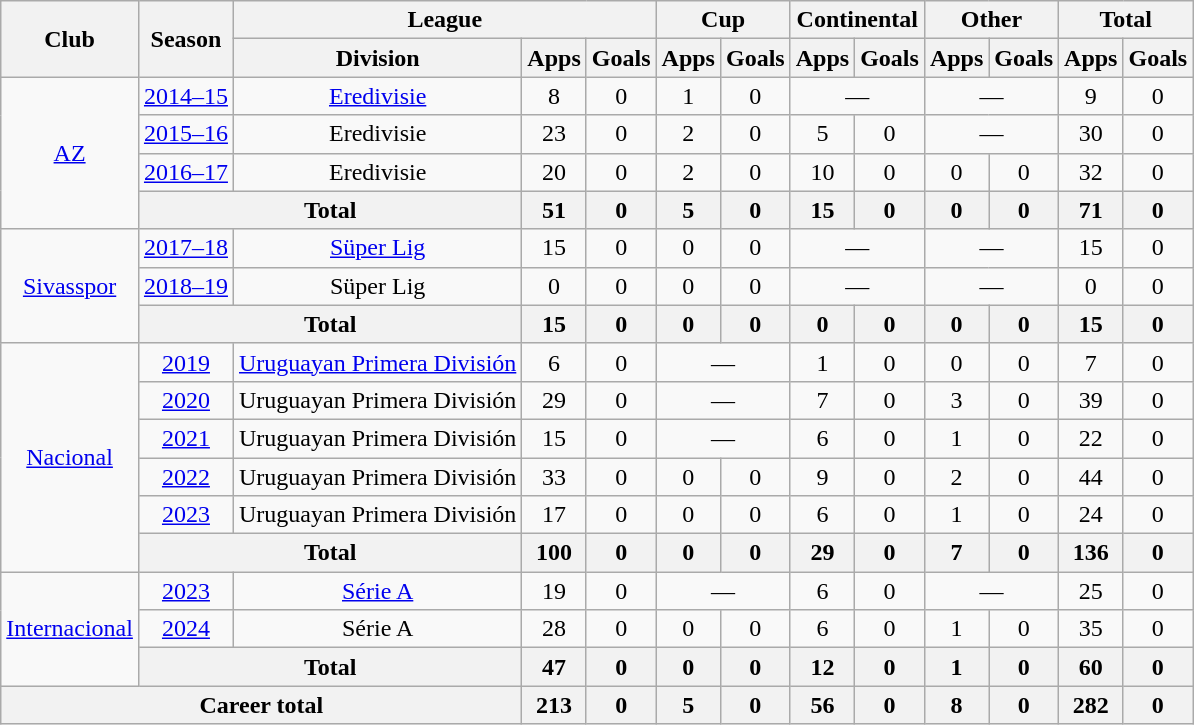<table class="wikitable" Style="text-align: center">
<tr>
<th rowspan="2">Club</th>
<th rowspan="2">Season</th>
<th colspan="3">League</th>
<th colspan="2">Cup</th>
<th colspan="2">Continental</th>
<th colspan="2">Other</th>
<th colspan="2">Total</th>
</tr>
<tr>
<th>Division</th>
<th>Apps</th>
<th>Goals</th>
<th>Apps</th>
<th>Goals</th>
<th>Apps</th>
<th>Goals</th>
<th>Apps</th>
<th>Goals</th>
<th>Apps</th>
<th>Goals</th>
</tr>
<tr>
<td rowspan="4"><a href='#'>AZ</a></td>
<td><a href='#'>2014–15</a></td>
<td><a href='#'>Eredivisie</a></td>
<td>8</td>
<td>0</td>
<td>1</td>
<td>0</td>
<td colspan="2">—</td>
<td colspan="2">—</td>
<td>9</td>
<td>0</td>
</tr>
<tr>
<td><a href='#'>2015–16</a></td>
<td>Eredivisie</td>
<td>23</td>
<td>0</td>
<td>2</td>
<td>0</td>
<td>5</td>
<td>0</td>
<td colspan="2">—</td>
<td>30</td>
<td>0</td>
</tr>
<tr>
<td><a href='#'>2016–17</a></td>
<td>Eredivisie</td>
<td>20</td>
<td>0</td>
<td>2</td>
<td>0</td>
<td>10</td>
<td>0</td>
<td>0</td>
<td>0</td>
<td>32</td>
<td>0</td>
</tr>
<tr>
<th colspan="2">Total</th>
<th>51</th>
<th>0</th>
<th>5</th>
<th>0</th>
<th>15</th>
<th>0</th>
<th>0</th>
<th>0</th>
<th>71</th>
<th>0</th>
</tr>
<tr>
<td rowspan="3"><a href='#'>Sivasspor</a></td>
<td><a href='#'>2017–18</a></td>
<td><a href='#'>Süper Lig</a></td>
<td>15</td>
<td>0</td>
<td>0</td>
<td>0</td>
<td colspan="2">—</td>
<td colspan="2">—</td>
<td>15</td>
<td>0</td>
</tr>
<tr>
<td><a href='#'>2018–19</a></td>
<td>Süper Lig</td>
<td>0</td>
<td>0</td>
<td>0</td>
<td>0</td>
<td colspan="2">—</td>
<td colspan="2">—</td>
<td>0</td>
<td>0</td>
</tr>
<tr>
<th colspan="2">Total</th>
<th>15</th>
<th>0</th>
<th>0</th>
<th>0</th>
<th>0</th>
<th>0</th>
<th>0</th>
<th>0</th>
<th>15</th>
<th>0</th>
</tr>
<tr>
<td rowspan="6"><a href='#'>Nacional</a></td>
<td><a href='#'>2019</a></td>
<td><a href='#'>Uruguayan Primera División</a></td>
<td>6</td>
<td>0</td>
<td colspan="2">—</td>
<td>1</td>
<td>0</td>
<td>0</td>
<td>0</td>
<td>7</td>
<td>0</td>
</tr>
<tr>
<td><a href='#'>2020</a></td>
<td>Uruguayan Primera División</td>
<td>29</td>
<td>0</td>
<td colspan="2">—</td>
<td>7</td>
<td>0</td>
<td>3</td>
<td>0</td>
<td>39</td>
<td>0</td>
</tr>
<tr>
<td><a href='#'>2021</a></td>
<td>Uruguayan Primera División</td>
<td>15</td>
<td>0</td>
<td colspan="2">—</td>
<td>6</td>
<td>0</td>
<td>1</td>
<td>0</td>
<td>22</td>
<td>0</td>
</tr>
<tr>
<td><a href='#'>2022</a></td>
<td>Uruguayan Primera División</td>
<td>33</td>
<td>0</td>
<td>0</td>
<td>0</td>
<td>9</td>
<td>0</td>
<td>2</td>
<td>0</td>
<td>44</td>
<td>0</td>
</tr>
<tr>
<td><a href='#'>2023</a></td>
<td>Uruguayan Primera División</td>
<td>17</td>
<td>0</td>
<td>0</td>
<td>0</td>
<td>6</td>
<td>0</td>
<td>1</td>
<td>0</td>
<td>24</td>
<td>0</td>
</tr>
<tr>
<th colspan="2">Total</th>
<th>100</th>
<th>0</th>
<th>0</th>
<th>0</th>
<th>29</th>
<th>0</th>
<th>7</th>
<th>0</th>
<th>136</th>
<th>0</th>
</tr>
<tr>
<td rowspan="3"><a href='#'>Internacional</a></td>
<td><a href='#'>2023</a></td>
<td><a href='#'>Série A</a></td>
<td>19</td>
<td>0</td>
<td colspan="2">—</td>
<td>6</td>
<td>0</td>
<td colspan="2">—</td>
<td>25</td>
<td>0</td>
</tr>
<tr>
<td><a href='#'>2024</a></td>
<td>Série A</td>
<td>28</td>
<td>0</td>
<td>0</td>
<td>0</td>
<td>6</td>
<td>0</td>
<td>1</td>
<td>0</td>
<td>35</td>
<td>0</td>
</tr>
<tr>
<th colspan="2">Total</th>
<th>47</th>
<th>0</th>
<th>0</th>
<th>0</th>
<th>12</th>
<th>0</th>
<th>1</th>
<th>0</th>
<th>60</th>
<th>0</th>
</tr>
<tr>
<th colspan="3">Career total</th>
<th>213</th>
<th>0</th>
<th>5</th>
<th>0</th>
<th>56</th>
<th>0</th>
<th>8</th>
<th>0</th>
<th>282</th>
<th>0</th>
</tr>
</table>
